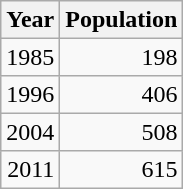<table class="wikitable" style="line-height:1.1em;">
<tr>
<th>Year</th>
<th>Population</th>
</tr>
<tr align="right">
<td>1985</td>
<td>198</td>
</tr>
<tr align="right">
<td>1996</td>
<td>406</td>
</tr>
<tr align="right">
<td>2004</td>
<td>508</td>
</tr>
<tr align="right">
<td>2011</td>
<td>615</td>
</tr>
</table>
